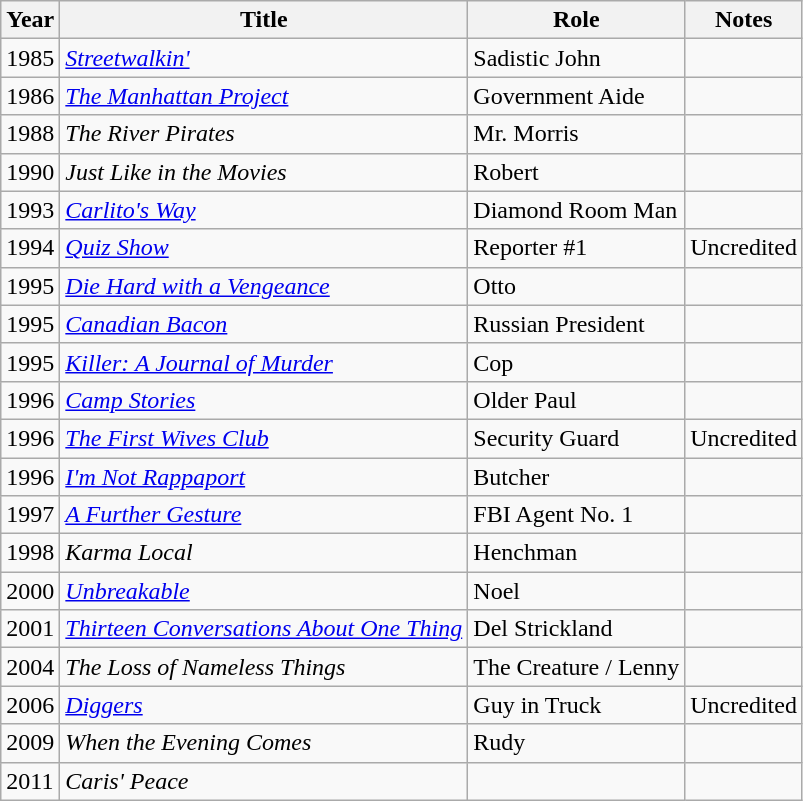<table class="wikitable sortable">
<tr>
<th>Year</th>
<th>Title</th>
<th>Role</th>
<th>Notes</th>
</tr>
<tr>
<td>1985</td>
<td><em><a href='#'>Streetwalkin'</a></em></td>
<td>Sadistic John</td>
<td></td>
</tr>
<tr>
<td>1986</td>
<td><a href='#'><em>The Manhattan Project</em></a></td>
<td>Government Aide</td>
<td></td>
</tr>
<tr>
<td>1988</td>
<td><em>The River Pirates</em></td>
<td>Mr. Morris</td>
<td></td>
</tr>
<tr>
<td>1990</td>
<td><em>Just Like in the Movies</em></td>
<td>Robert</td>
<td></td>
</tr>
<tr>
<td>1993</td>
<td><em><a href='#'>Carlito's Way</a></em></td>
<td>Diamond Room Man</td>
<td></td>
</tr>
<tr>
<td>1994</td>
<td><a href='#'><em>Quiz Show</em></a></td>
<td>Reporter #1</td>
<td>Uncredited</td>
</tr>
<tr>
<td>1995</td>
<td><em><a href='#'>Die Hard with a Vengeance</a></em></td>
<td>Otto</td>
<td></td>
</tr>
<tr>
<td>1995</td>
<td><em><a href='#'>Canadian Bacon</a></em></td>
<td>Russian President</td>
<td></td>
</tr>
<tr>
<td>1995</td>
<td><a href='#'><em>Killer: A Journal of Murder</em></a></td>
<td>Cop</td>
<td></td>
</tr>
<tr>
<td>1996</td>
<td><em><a href='#'>Camp Stories</a></em></td>
<td>Older Paul</td>
<td></td>
</tr>
<tr>
<td>1996</td>
<td><em><a href='#'>The First Wives Club</a></em></td>
<td>Security Guard</td>
<td>Uncredited</td>
</tr>
<tr>
<td>1996</td>
<td><a href='#'><em>I'm Not Rappaport</em></a></td>
<td>Butcher</td>
<td></td>
</tr>
<tr>
<td>1997</td>
<td><em><a href='#'>A Further Gesture</a></em></td>
<td>FBI Agent No. 1</td>
<td></td>
</tr>
<tr>
<td>1998</td>
<td><em>Karma Local</em></td>
<td>Henchman</td>
<td></td>
</tr>
<tr>
<td>2000</td>
<td><a href='#'><em>Unbreakable</em></a></td>
<td>Noel</td>
<td></td>
</tr>
<tr>
<td>2001</td>
<td><em><a href='#'>Thirteen Conversations About One Thing</a></em></td>
<td>Del Strickland</td>
<td></td>
</tr>
<tr>
<td>2004</td>
<td><em>The Loss of Nameless Things</em></td>
<td>The Creature / Lenny</td>
<td></td>
</tr>
<tr>
<td>2006</td>
<td><a href='#'><em>Diggers</em></a></td>
<td>Guy in Truck</td>
<td>Uncredited</td>
</tr>
<tr>
<td>2009</td>
<td><em>When the Evening Comes</em></td>
<td>Rudy</td>
<td></td>
</tr>
<tr>
<td>2011</td>
<td><em>Caris' Peace</em></td>
<td></td>
<td></td>
</tr>
</table>
